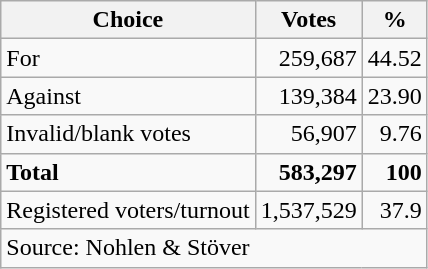<table class=wikitable style=text-align:right>
<tr>
<th>Choice</th>
<th>Votes</th>
<th>%</th>
</tr>
<tr>
<td align=left>For</td>
<td>259,687</td>
<td>44.52</td>
</tr>
<tr>
<td align=left>Against</td>
<td>139,384</td>
<td>23.90</td>
</tr>
<tr>
<td align=left>Invalid/blank votes</td>
<td>56,907</td>
<td>9.76</td>
</tr>
<tr>
<td align=left><strong>Total</strong></td>
<td><strong>583,297</strong></td>
<td><strong>100</strong></td>
</tr>
<tr>
<td align=left>Registered voters/turnout</td>
<td>1,537,529</td>
<td>37.9</td>
</tr>
<tr>
<td align=left colspan=3>Source: Nohlen & Stöver</td>
</tr>
</table>
